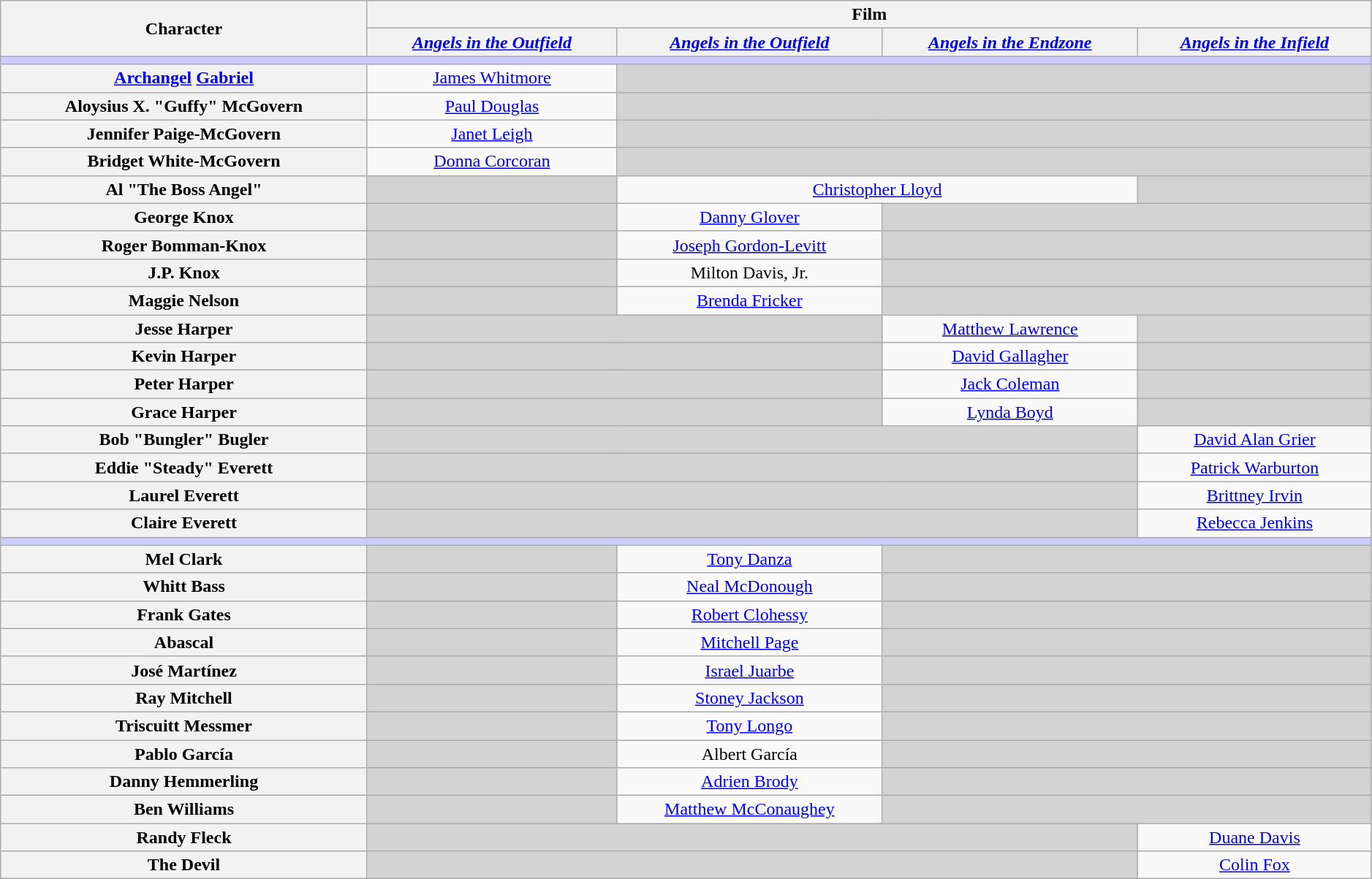<table class="wikitable" style="text-align:center; width:99%;">
<tr>
<th rowspan="2">Character</th>
<th colspan="4" style="text-align:center;">Film</th>
</tr>
<tr>
<th style="text-align:center;"><em><a href='#'>Angels in the Outfield</a></em><br></th>
<th style="text-align:center;"><em><a href='#'>Angels in the Outfield</a></em><br></th>
<th style="text-align:center;"><em><a href='#'>Angels in the Endzone</a></em></th>
<th style="text-align:center;"><em><a href='#'>Angels in the Infield</a></em></th>
</tr>
<tr>
<th style="background-color:#ccccff;" colspan="5"></th>
</tr>
<tr>
<th scope="row"><a href='#'>Archangel</a> <a href='#'>Gabriel</a></th>
<td><a href='#'>James Whitmore</a></td>
<td colspan="3" style="background:lightgrey;"> </td>
</tr>
<tr>
<th scope="row">Aloysius X. "Guffy" McGovern <br></th>
<td><a href='#'>Paul Douglas</a></td>
<td colspan="3" style="background:lightgrey;"> </td>
</tr>
<tr>
<th scope="row">Jennifer Paige-McGovern</th>
<td><a href='#'>Janet Leigh</a></td>
<td colspan="3" style="background:lightgrey;"> </td>
</tr>
<tr>
<th scope="row">Bridget White-McGovern</th>
<td><a href='#'>Donna Corcoran</a></td>
<td colspan="3" style="background:lightgrey;"> </td>
</tr>
<tr>
<th scope="row">Al "The Boss Angel"</th>
<td style="background:lightgrey;"> </td>
<td colspan="2"><a href='#'>Christopher Lloyd</a></td>
<td style="background:lightgrey;"> </td>
</tr>
<tr>
<th scope="row">George Knox <br></th>
<td style="background:lightgrey;"> </td>
<td><a href='#'>Danny Glover</a></td>
<td colspan="2" style="background:lightgrey;"> </td>
</tr>
<tr>
<th scope="row">Roger Bomman-Knox</th>
<td style="background:lightgrey;"> </td>
<td><a href='#'>Joseph Gordon-Levitt</a></td>
<td colspan="2" style="background:lightgrey;"> </td>
</tr>
<tr>
<th scope="row">J.P. Knox</th>
<td style="background:lightgrey;"> </td>
<td>Milton Davis, Jr.</td>
<td colspan="2" style="background:lightgrey;"> </td>
</tr>
<tr>
<th scope="row">Maggie Nelson</th>
<td style="background:lightgrey;"> </td>
<td><a href='#'>Brenda Fricker</a></td>
<td colspan="2" style="background:lightgrey;"> </td>
</tr>
<tr>
<th scope="row">Jesse Harper<br></th>
<td colspan="2" style="background:lightgrey;"> </td>
<td><a href='#'>Matthew Lawrence</a></td>
<td style="background:lightgrey;"> </td>
</tr>
<tr>
<th scope="row">Kevin Harper</th>
<td colspan="2" style="background:lightgrey;"> </td>
<td><a href='#'>David Gallagher</a></td>
<td style="background:lightgrey;"> </td>
</tr>
<tr>
<th scope="row">Peter Harper</th>
<td colspan="2" style="background:lightgrey;"> </td>
<td><a href='#'>Jack Coleman</a></td>
<td style="background:lightgrey;"> </td>
</tr>
<tr>
<th scope="row">Grace Harper</th>
<td colspan="2" style="background:lightgrey;"> </td>
<td><a href='#'>Lynda Boyd</a></td>
<td style="background:lightgrey;"> </td>
</tr>
<tr>
<th scope="row">Bob "Bungler" Bugler</th>
<td colspan="3" style="background:lightgrey;"> </td>
<td><a href='#'>David Alan Grier</a></td>
</tr>
<tr>
<th scope="row">Eddie "Steady" Everett<br></th>
<td colspan="3" style="background:lightgrey;"> </td>
<td><a href='#'>Patrick Warburton</a></td>
</tr>
<tr>
<th scope="row">Laurel Everett</th>
<td colspan="3" style="background:lightgrey;"> </td>
<td><a href='#'>Brittney Irvin</a></td>
</tr>
<tr>
<th scope="row">Claire Everett</th>
<td colspan="3" style="background:lightgrey;"> </td>
<td><a href='#'>Rebecca Jenkins</a></td>
</tr>
<tr>
<th style="background-color:#ccccff;" colspan="5"></th>
</tr>
<tr>
<th scope="row">Mel Clark <br></th>
<td style="background:lightgrey;"> </td>
<td><a href='#'>Tony Danza</a></td>
<td colspan="2" style="background:lightgrey;"> </td>
</tr>
<tr>
<th scope="row">Whitt Bass <br></th>
<td style="background:lightgrey;"> </td>
<td><a href='#'>Neal McDonough</a></td>
<td colspan="2" style="background:lightgrey;"> </td>
</tr>
<tr>
<th scope="row">Frank Gates <br></th>
<td style="background:lightgrey;"> </td>
<td><a href='#'>Robert Clohessy</a></td>
<td colspan="2" style="background:lightgrey;"> </td>
</tr>
<tr>
<th scope="row">Abascal <br></th>
<td style="background:lightgrey;"> </td>
<td><a href='#'>Mitchell Page</a></td>
<td colspan="2" style="background:lightgrey;"> </td>
</tr>
<tr>
<th scope="row">José Martínez <br></th>
<td style="background:lightgrey;"> </td>
<td><a href='#'>Israel Juarbe</a></td>
<td colspan="2" style="background:lightgrey;"> </td>
</tr>
<tr>
<th scope="row">Ray Mitchell <br></th>
<td style="background:lightgrey;"> </td>
<td><a href='#'>Stoney Jackson</a></td>
<td colspan="2" style="background:lightgrey;"> </td>
</tr>
<tr>
<th scope="row">Triscuitt Messmer <br></th>
<td style="background:lightgrey;"> </td>
<td><a href='#'>Tony Longo</a></td>
<td colspan="2" style="background:lightgrey;"> </td>
</tr>
<tr>
<th scope="row">Pablo García <br></th>
<td style="background:lightgrey;"> </td>
<td>Albert García</td>
<td colspan="2" style="background:lightgrey;"> </td>
</tr>
<tr>
<th scope="row">Danny Hemmerling <br></th>
<td style="background:lightgrey;"> </td>
<td><a href='#'>Adrien Brody</a></td>
<td colspan="2" style="background:lightgrey;"> </td>
</tr>
<tr>
<th scope="row">Ben Williams <br></th>
<td style="background:lightgrey;"> </td>
<td><a href='#'>Matthew McConaughey</a></td>
<td colspan="2" style="background:lightgrey;"> </td>
</tr>
<tr>
<th scope="row">Randy Fleck <br></th>
<td colspan="3" style="background:lightgrey;"> </td>
<td><a href='#'>Duane Davis</a></td>
</tr>
<tr>
<th scope="row">The Devil</th>
<td colspan="3" style="background:lightgrey;"> </td>
<td><a href='#'>Colin Fox</a></td>
</tr>
</table>
